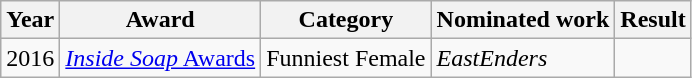<table class="wikitable sortable">
<tr>
<th>Year</th>
<th>Award</th>
<th>Category</th>
<th>Nominated work</th>
<th>Result</th>
</tr>
<tr>
<td>2016</td>
<td><a href='#'><em>Inside Soap</em> Awards</a></td>
<td>Funniest Female</td>
<td><em>EastEnders</em></td>
<td></td>
</tr>
</table>
